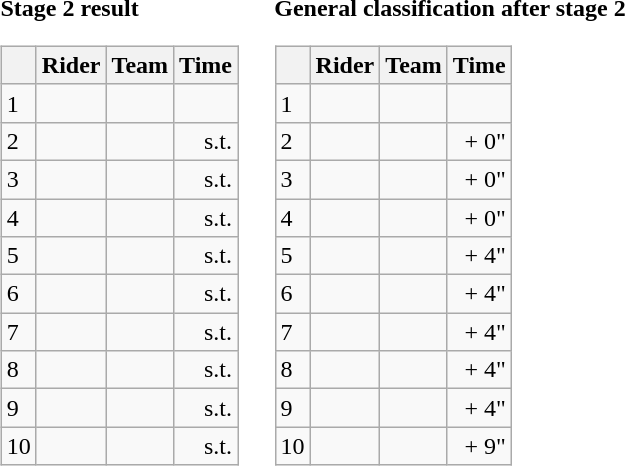<table>
<tr>
<td><strong>Stage 2 result</strong><br><table class="wikitable">
<tr>
<th></th>
<th>Rider</th>
<th>Team</th>
<th>Time</th>
</tr>
<tr>
<td>1</td>
<td></td>
<td></td>
<td align="right"></td>
</tr>
<tr>
<td>2</td>
<td></td>
<td></td>
<td align="right">s.t.</td>
</tr>
<tr>
<td>3</td>
<td></td>
<td></td>
<td align="right">s.t.</td>
</tr>
<tr>
<td>4</td>
<td></td>
<td></td>
<td align="right">s.t.</td>
</tr>
<tr>
<td>5</td>
<td></td>
<td></td>
<td align="right">s.t.</td>
</tr>
<tr>
<td>6</td>
<td></td>
<td></td>
<td align="right">s.t.</td>
</tr>
<tr>
<td>7</td>
<td></td>
<td></td>
<td align="right">s.t.</td>
</tr>
<tr>
<td>8</td>
<td></td>
<td></td>
<td align="right">s.t.</td>
</tr>
<tr>
<td>9</td>
<td></td>
<td></td>
<td align="right">s.t.</td>
</tr>
<tr>
<td>10</td>
<td></td>
<td></td>
<td align="right">s.t.</td>
</tr>
</table>
</td>
<td></td>
<td><strong>General classification after stage 2</strong><br><table class="wikitable">
<tr>
<th></th>
<th>Rider</th>
<th>Team</th>
<th>Time</th>
</tr>
<tr>
<td>1</td>
<td> </td>
<td></td>
<td align="right"></td>
</tr>
<tr>
<td>2</td>
<td></td>
<td></td>
<td align="right">+ 0"</td>
</tr>
<tr>
<td>3</td>
<td></td>
<td></td>
<td align="right">+ 0"</td>
</tr>
<tr>
<td>4</td>
<td></td>
<td></td>
<td align="right">+ 0"</td>
</tr>
<tr>
<td>5</td>
<td></td>
<td></td>
<td align="right">+ 4"</td>
</tr>
<tr>
<td>6</td>
<td></td>
<td></td>
<td align="right">+ 4"</td>
</tr>
<tr>
<td>7</td>
<td></td>
<td></td>
<td align="right">+ 4"</td>
</tr>
<tr>
<td>8</td>
<td></td>
<td></td>
<td align="right">+ 4"</td>
</tr>
<tr>
<td>9</td>
<td></td>
<td></td>
<td align="right">+ 4"</td>
</tr>
<tr>
<td>10</td>
<td></td>
<td></td>
<td align="right">+ 9"</td>
</tr>
</table>
</td>
</tr>
</table>
